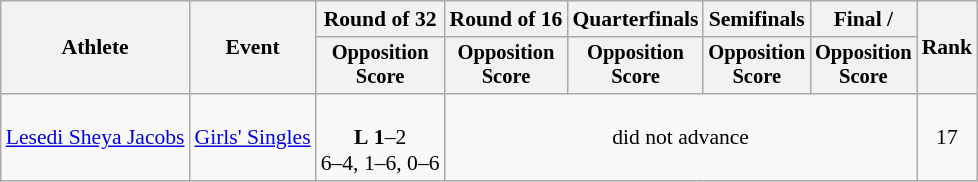<table class=wikitable style="font-size:90%">
<tr>
<th rowspan="2">Athlete</th>
<th rowspan="2">Event</th>
<th>Round of 32</th>
<th>Round of 16</th>
<th>Quarterfinals</th>
<th>Semifinals</th>
<th>Final / </th>
<th rowspan=2>Rank</th>
</tr>
<tr style="font-size:95%">
<th>Opposition<br>Score</th>
<th>Opposition<br>Score</th>
<th>Opposition<br>Score</th>
<th>Opposition<br>Score</th>
<th>Opposition<br>Score</th>
</tr>
<tr align=center>
<td align=left><a href='#'>Lesedi Sheya Jacobs</a></td>
<td align=left><a href='#'>Girls' Singles</a></td>
<td><br><strong>L</strong> <strong>1</strong>–2 <br> 6–4, 1–6, 0–6</td>
<td colspan=4>did not advance</td>
<td>17</td>
</tr>
</table>
